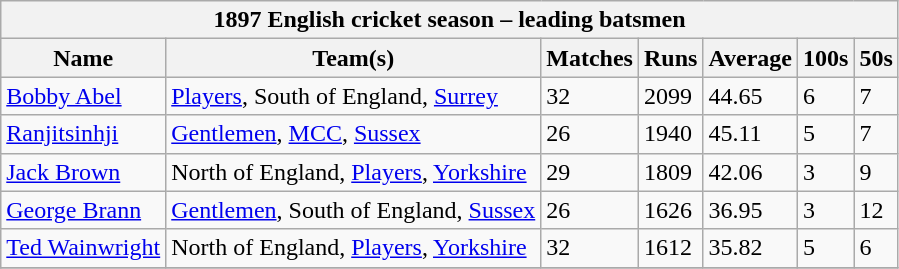<table class="wikitable">
<tr>
<th bgcolor="#efefef" colspan="7">1897 English cricket season – leading batsmen</th>
</tr>
<tr bgcolor="#efefef">
<th>Name</th>
<th>Team(s)</th>
<th>Matches</th>
<th>Runs</th>
<th>Average</th>
<th>100s</th>
<th>50s</th>
</tr>
<tr>
<td><a href='#'>Bobby Abel</a></td>
<td><a href='#'>Players</a>, South of England, <a href='#'>Surrey</a></td>
<td>32</td>
<td>2099</td>
<td>44.65</td>
<td>6</td>
<td>7</td>
</tr>
<tr>
<td><a href='#'>Ranjitsinhji</a></td>
<td><a href='#'>Gentlemen</a>, <a href='#'>MCC</a>, <a href='#'>Sussex</a></td>
<td>26</td>
<td>1940</td>
<td>45.11</td>
<td>5</td>
<td>7</td>
</tr>
<tr>
<td><a href='#'>Jack Brown</a></td>
<td>North of England, <a href='#'>Players</a>, <a href='#'>Yorkshire</a></td>
<td>29</td>
<td>1809</td>
<td>42.06</td>
<td>3</td>
<td>9</td>
</tr>
<tr>
<td><a href='#'>George Brann</a></td>
<td><a href='#'>Gentlemen</a>, South of England, <a href='#'>Sussex</a></td>
<td>26</td>
<td>1626</td>
<td>36.95</td>
<td>3</td>
<td>12</td>
</tr>
<tr>
<td><a href='#'>Ted Wainwright</a></td>
<td>North of England, <a href='#'>Players</a>, <a href='#'>Yorkshire</a></td>
<td>32</td>
<td>1612</td>
<td>35.82</td>
<td>5</td>
<td>6</td>
</tr>
<tr>
</tr>
</table>
